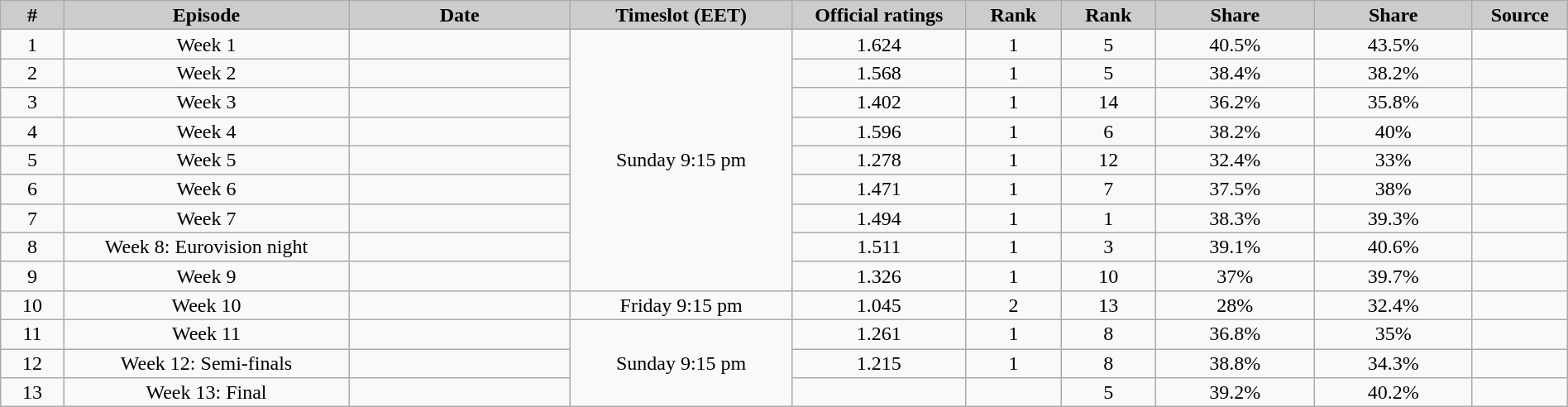<table class="wikitable" style="text-align:center; background:#f9f9f9; line-height:16px;" width="100%">
<tr>
<th style="background:#ccc; color:#yyy;" width="4%">#</th>
<th style="background:#ccc; color:#yyy;" width="18%">Episode</th>
<th style="background:#ccc; color:#yyy;" width="14%">Date</th>
<th style="background:#ccc; color:#yyy;" width="14%">Timeslot (EET)</th>
<th style="background:#ccc; color:#yyy;" width="11%">Official ratings<br><small></small></th>
<th style="background:#ccc; color:#yyy;" width="6%">Rank<br><small></small></th>
<th style="background:#ccc; color:#yyy;" width="6%">Rank<br><small></small></th>
<th style="background:#ccc; color:#yyy;" width="10%">Share<br><small></small></th>
<th style="background:#ccc; color:#yyy;" width="10%">Share<br><small></small></th>
<th style="background:#ccc; color:#yyy;" width="6%">Source</th>
</tr>
<tr>
<td>1</td>
<td>Week 1</td>
<td></td>
<td rowspan="9">Sunday 9:15 pm</td>
<td>1.624</td>
<td>1</td>
<td>5</td>
<td>40.5%</td>
<td>43.5%</td>
<td></td>
</tr>
<tr>
<td>2</td>
<td>Week 2</td>
<td></td>
<td>1.568</td>
<td>1</td>
<td>5</td>
<td>38.4%</td>
<td>38.2%</td>
<td></td>
</tr>
<tr>
<td>3</td>
<td>Week 3</td>
<td></td>
<td>1.402</td>
<td>1</td>
<td>14</td>
<td>36.2%</td>
<td>35.8%</td>
<td></td>
</tr>
<tr>
<td>4</td>
<td>Week 4</td>
<td></td>
<td>1.596</td>
<td>1</td>
<td>6</td>
<td>38.2%</td>
<td>40%</td>
<td></td>
</tr>
<tr>
<td>5</td>
<td>Week 5</td>
<td></td>
<td>1.278</td>
<td>1</td>
<td>12</td>
<td>32.4%</td>
<td>33%</td>
<td></td>
</tr>
<tr>
<td>6</td>
<td>Week 6</td>
<td></td>
<td>1.471</td>
<td>1</td>
<td>7</td>
<td>37.5%</td>
<td>38%</td>
<td></td>
</tr>
<tr>
<td>7</td>
<td>Week 7</td>
<td></td>
<td>1.494</td>
<td>1</td>
<td>1</td>
<td>38.3%</td>
<td>39.3%</td>
<td></td>
</tr>
<tr>
<td>8</td>
<td>Week 8: Eurovision night</td>
<td></td>
<td>1.511</td>
<td>1</td>
<td>3</td>
<td>39.1%</td>
<td>40.6%</td>
<td></td>
</tr>
<tr>
<td>9</td>
<td>Week 9</td>
<td></td>
<td>1.326</td>
<td>1</td>
<td>10</td>
<td>37%</td>
<td>39.7%</td>
<td></td>
</tr>
<tr>
<td>10</td>
<td>Week 10</td>
<td></td>
<td>Friday 9:15 pm</td>
<td>1.045</td>
<td>2</td>
<td>13</td>
<td>28%</td>
<td>32.4%</td>
<td></td>
</tr>
<tr>
<td>11</td>
<td>Week 11</td>
<td></td>
<td rowspan="3">Sunday 9:15 pm</td>
<td>1.261</td>
<td>1</td>
<td>8</td>
<td>36.8%</td>
<td>35%</td>
<td></td>
</tr>
<tr>
<td>12</td>
<td>Week 12: Semi-finals</td>
<td></td>
<td>1.215</td>
<td>1</td>
<td>8</td>
<td>38.8%</td>
<td>34.3%</td>
<td></td>
</tr>
<tr>
<td>13</td>
<td>Week 13: Final</td>
<td></td>
<td></td>
<td></td>
<td>5</td>
<td>39.2%</td>
<td>40.2%</td>
<td></td>
</tr>
</table>
